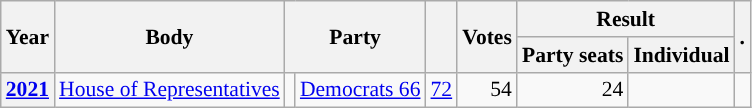<table class="wikitable plainrowheaders sortable" border=2 cellpadding=4 cellspacing=0 style="border: 1px #aaa solid; font-size: 90%; text-align:center;">
<tr>
<th scope="col" rowspan=2>Year</th>
<th scope="col" rowspan=2>Body</th>
<th scope="col" colspan=2 rowspan=2>Party</th>
<th scope="col" rowspan=2></th>
<th scope="col" rowspan=2>Votes</th>
<th scope="colgroup" colspan=2>Result</th>
<th scope="col" rowspan=2 class="unsortable">.</th>
</tr>
<tr>
<th scope="col">Party seats</th>
<th scope="col">Individual</th>
</tr>
<tr>
<th scope="row"><a href='#'>2021</a></th>
<td><a href='#'>House of Representatives</a></td>
<td style="background-color:"></td>
<td><a href='#'>Democrats 66</a></td>
<td style=text-align:right><a href='#'>72</a></td>
<td style=text-align:right>54</td>
<td style=text-align:right>24</td>
<td></td>
<td></td>
</tr>
</table>
